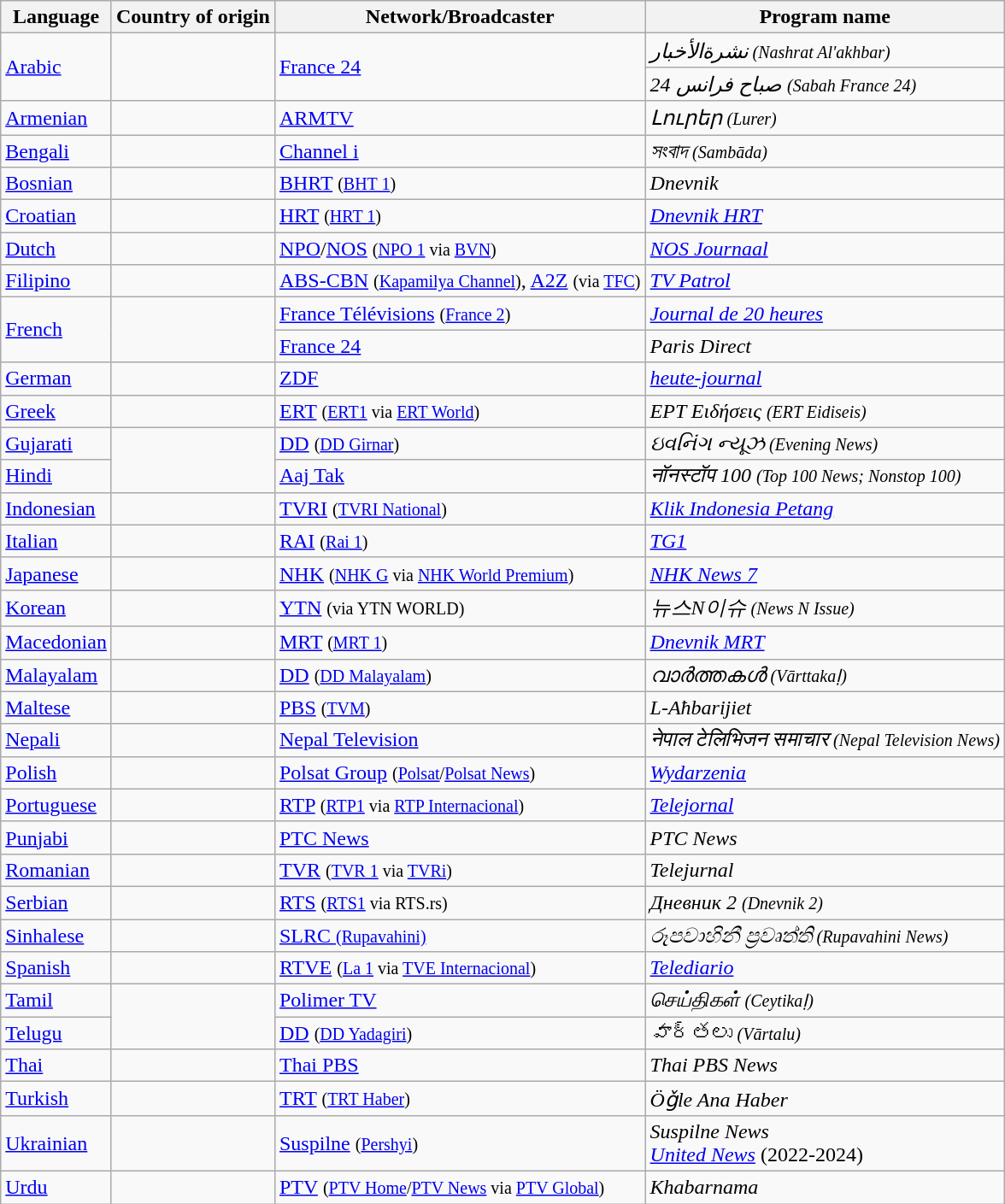<table class="wikitable">
<tr>
<th>Language</th>
<th>Country of origin</th>
<th>Network/Broadcaster</th>
<th>Program name</th>
</tr>
<tr>
<td rowspan="2"><a href='#'>Arabic</a></td>
<td rowspan="2"></td>
<td rowspan="2"><a href='#'>France 24</a></td>
<td><em>نشرةالأخبار <small>(Nashrat Al'akhbar)</small></em></td>
</tr>
<tr>
<td><em>صباح فرانس 24 <small>(Sabah France 24)</small></em></td>
</tr>
<tr>
<td><a href='#'>Armenian</a></td>
<td></td>
<td><a href='#'>ARMTV</a></td>
<td><em>Լուրեր <small>(Lurer)</small></em></td>
</tr>
<tr>
<td><a href='#'>Bengali</a></td>
<td></td>
<td><a href='#'>Channel i</a></td>
<td><em>সংবাদ <small>(Sambāda)</small></em></td>
</tr>
<tr>
<td><a href='#'>Bosnian</a></td>
<td></td>
<td><a href='#'>BHRT</a> <small>(<a href='#'>BHT 1</a>)</small></td>
<td><em>Dnevnik</em></td>
</tr>
<tr>
<td><a href='#'>Croatian</a></td>
<td></td>
<td><a href='#'>HRT</a> <small>(<a href='#'>HRT 1</a>)</small></td>
<td><em><a href='#'>Dnevnik HRT</a></em></td>
</tr>
<tr>
<td><a href='#'>Dutch</a></td>
<td></td>
<td><a href='#'>NPO</a>/<a href='#'>NOS</a> <small>(<a href='#'>NPO 1</a> via <a href='#'>BVN</a>)</small></td>
<td><em><a href='#'>NOS Journaal</a></em></td>
</tr>
<tr>
<td><a href='#'>Filipino</a></td>
<td></td>
<td><a href='#'>ABS-CBN</a> <small>(<a href='#'>Kapamilya Channel</a>)</small>, <a href='#'>A2Z</a> <small>(via <a href='#'>TFC</a>)</small></td>
<td><em><a href='#'>TV Patrol</a></em></td>
</tr>
<tr>
<td rowspan="2"><a href='#'>French</a></td>
<td rowspan="2"></td>
<td><a href='#'>France Télévisions</a> <small>(<a href='#'>France 2</a>)</small></td>
<td><em><a href='#'>Journal de 20 heures</a></em></td>
</tr>
<tr>
<td><a href='#'>France 24</a></td>
<td><em>Paris Direct</em></td>
</tr>
<tr>
<td><a href='#'>German</a></td>
<td></td>
<td><a href='#'>ZDF</a></td>
<td><em><a href='#'>heute-journal</a></em></td>
</tr>
<tr>
<td><a href='#'>Greek</a></td>
<td></td>
<td><a href='#'>ERT</a> <small>(<a href='#'>ERT1</a> via <a href='#'>ERT World</a>)</small></td>
<td><em>ΕΡΤ Ειδήσεις <small>(ERT Eidiseis)</small></em></td>
</tr>
<tr>
<td><a href='#'>Gujarati</a></td>
<td rowspan="2"></td>
<td><a href='#'>DD</a> <small>(<a href='#'>DD Girnar</a>)</small></td>
<td><em>ઇવનિંગ ન્યૂઝ <small>(Evening News)</small></em></td>
</tr>
<tr>
<td><a href='#'>Hindi</a></td>
<td><a href='#'>Aaj Tak</a></td>
<td><em>नॉनस्टॉप 100 <small>(Top 100 News;  Nonstop 100)</small></em></td>
</tr>
<tr>
<td><a href='#'>Indonesian</a></td>
<td></td>
<td><a href='#'>TVRI</a> <small>(<a href='#'>TVRI National</a>)</small></td>
<td><em><a href='#'>Klik Indonesia Petang</a></em></td>
</tr>
<tr>
<td><a href='#'>Italian</a></td>
<td></td>
<td><a href='#'>RAI</a> <small>(<a href='#'>Rai 1</a>)</small></td>
<td><em><a href='#'>TG1</a></em></td>
</tr>
<tr>
<td><a href='#'>Japanese</a></td>
<td></td>
<td><a href='#'>NHK</a> <small>(<a href='#'>NHK G</a> via <a href='#'>NHK World Premium</a>)</small></td>
<td><em><a href='#'>NHK News 7</a></em></td>
</tr>
<tr>
<td><a href='#'>Korean</a></td>
<td></td>
<td><a href='#'>YTN</a> <small>(via YTN WORLD)</small></td>
<td><em>뉴스N이슈 <small>(News N Issue)</small></em></td>
</tr>
<tr>
<td><a href='#'>Macedonian</a></td>
<td></td>
<td><a href='#'>MRT</a> <small>(<a href='#'>MRT 1</a>)</small></td>
<td><em><a href='#'>Dnevnik MRT</a></em></td>
</tr>
<tr>
<td><a href='#'>Malayalam</a></td>
<td></td>
<td><a href='#'>DD</a> <small>(<a href='#'>DD Malayalam</a>)</small></td>
<td><em>വാർത്തകൾ <small>(Vārttakaḷ)</small></em></td>
</tr>
<tr>
<td><a href='#'>Maltese</a></td>
<td></td>
<td><a href='#'>PBS</a> <small>(<a href='#'>TVM</a>)</small></td>
<td><em>L-Aħbarijiet</em></td>
</tr>
<tr>
<td><a href='#'>Nepali</a></td>
<td></td>
<td><a href='#'>Nepal Television</a></td>
<td><em>नेपाल टेलिभिजन समाचार <small>(Nepal Television News)</small></em></td>
</tr>
<tr>
<td><a href='#'>Polish</a></td>
<td></td>
<td><a href='#'>Polsat Group</a> <small>(<a href='#'>Polsat</a>/<a href='#'>Polsat News</a>)</small></td>
<td><em><a href='#'>Wydarzenia</a></em></td>
</tr>
<tr>
<td><a href='#'>Portuguese</a></td>
<td></td>
<td><a href='#'>RTP</a> <small>(<a href='#'>RTP1</a> via <a href='#'>RTP Internacional</a>)</small></td>
<td><em><a href='#'>Telejornal</a></em></td>
</tr>
<tr>
<td><a href='#'>Punjabi</a></td>
<td></td>
<td><a href='#'>PTC News</a></td>
<td><em>PTC News</em></td>
</tr>
<tr>
<td><a href='#'>Romanian</a></td>
<td></td>
<td><a href='#'>TVR</a> <small>(<a href='#'>TVR 1</a> via <a href='#'>TVRi</a>)</small></td>
<td><em>Telejurnal</em></td>
</tr>
<tr>
<td><a href='#'>Serbian</a></td>
<td></td>
<td><a href='#'>RTS</a> <small>(<a href='#'>RTS1</a> via RTS.rs)</small></td>
<td><em>Дневник 2 <small>(Dnevnik 2)</small></em></td>
</tr>
<tr>
<td><a href='#'>Sinhalese</a></td>
<td></td>
<td><a href='#'>SLRC <small>(Rupavahini)</small></a></td>
<td><em>රූපවාහිනී ප්‍රවෘත්ති <small>(Rupavahini News)</small></em></td>
</tr>
<tr>
<td><a href='#'>Spanish</a></td>
<td></td>
<td><a href='#'>RTVE</a> <small>(<a href='#'>La 1</a> via <a href='#'>TVE Internacional</a>)</small></td>
<td><em><a href='#'>Telediario</a></em></td>
</tr>
<tr>
<td><a href='#'>Tamil</a></td>
<td rowspan="2"></td>
<td><a href='#'>Polimer TV</a></td>
<td><em>செய்திகள் <small>(Ceytikaḷ)</small></em></td>
</tr>
<tr>
<td><a href='#'>Telugu</a></td>
<td><a href='#'>DD</a> <small>(<a href='#'>DD Yadagiri</a>)</small></td>
<td>వార్తలు <small><em>(Vārtalu)</em></small></td>
</tr>
<tr>
<td><a href='#'>Thai</a></td>
<td></td>
<td><a href='#'>Thai PBS</a></td>
<td><em>Thai PBS News</em></td>
</tr>
<tr>
<td><a href='#'>Turkish</a></td>
<td></td>
<td><a href='#'>TRT</a> <small>(<a href='#'>TRT Haber</a>)</small></td>
<td><em>Öǧle Ana Haber</em></td>
</tr>
<tr>
<td><a href='#'>Ukrainian</a></td>
<td></td>
<td><a href='#'>Suspilne</a> <small>(<a href='#'>Pershyi</a>)</small></td>
<td><em>Suspilne News</em><br><em><a href='#'>United News</a></em> (2022-2024)</td>
</tr>
<tr>
<td><a href='#'>Urdu</a></td>
<td></td>
<td><a href='#'>PTV</a> <small>(<a href='#'>PTV Home</a>/<a href='#'>PTV News</a> via <a href='#'>PTV Global</a>)</small></td>
<td><em>Khabarnama</em></td>
</tr>
</table>
